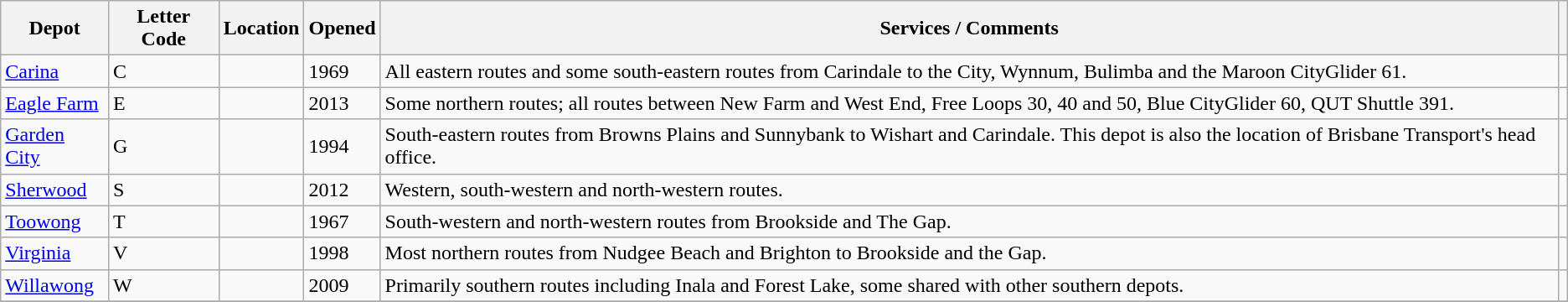<table class="wikitable sortable">
<tr>
<th>Depot</th>
<th>Letter Code</th>
<th>Location</th>
<th>Opened</th>
<th>Services / Comments</th>
<th></th>
</tr>
<tr>
<td><a href='#'>Carina</a></td>
<td>C</td>
<td></td>
<td>1969</td>
<td>All eastern routes and some south-eastern routes from Carindale to the City, Wynnum, Bulimba and the Maroon CityGlider 61.</td>
<td></td>
</tr>
<tr>
<td><a href='#'>Eagle Farm</a></td>
<td>E</td>
<td></td>
<td>2013</td>
<td>Some northern routes; all routes between New Farm and West End, Free Loops 30, 40 and 50, Blue CityGlider 60, QUT Shuttle 391.</td>
<td></td>
</tr>
<tr>
<td><a href='#'>Garden City</a></td>
<td>G</td>
<td></td>
<td>1994</td>
<td>South-eastern routes from Browns Plains and Sunnybank to Wishart and Carindale. This depot is also the location of Brisbane Transport's head office.</td>
<td></td>
</tr>
<tr>
<td><a href='#'>Sherwood</a></td>
<td>S</td>
<td></td>
<td>2012</td>
<td>Western, south-western and north-western routes.</td>
<td></td>
</tr>
<tr>
<td><a href='#'>Toowong</a></td>
<td>T</td>
<td></td>
<td>1967</td>
<td>South-western and north-western routes from Brookside and The Gap.</td>
<td></td>
</tr>
<tr>
<td><a href='#'>Virginia</a></td>
<td>V</td>
<td></td>
<td>1998</td>
<td>Most northern routes from Nudgee Beach and Brighton to Brookside and the Gap.</td>
<td></td>
</tr>
<tr>
<td><a href='#'>Willawong</a></td>
<td>W</td>
<td></td>
<td>2009</td>
<td>Primarily southern routes including Inala and Forest Lake, some shared with other southern depots.</td>
<td></td>
</tr>
<tr>
</tr>
</table>
